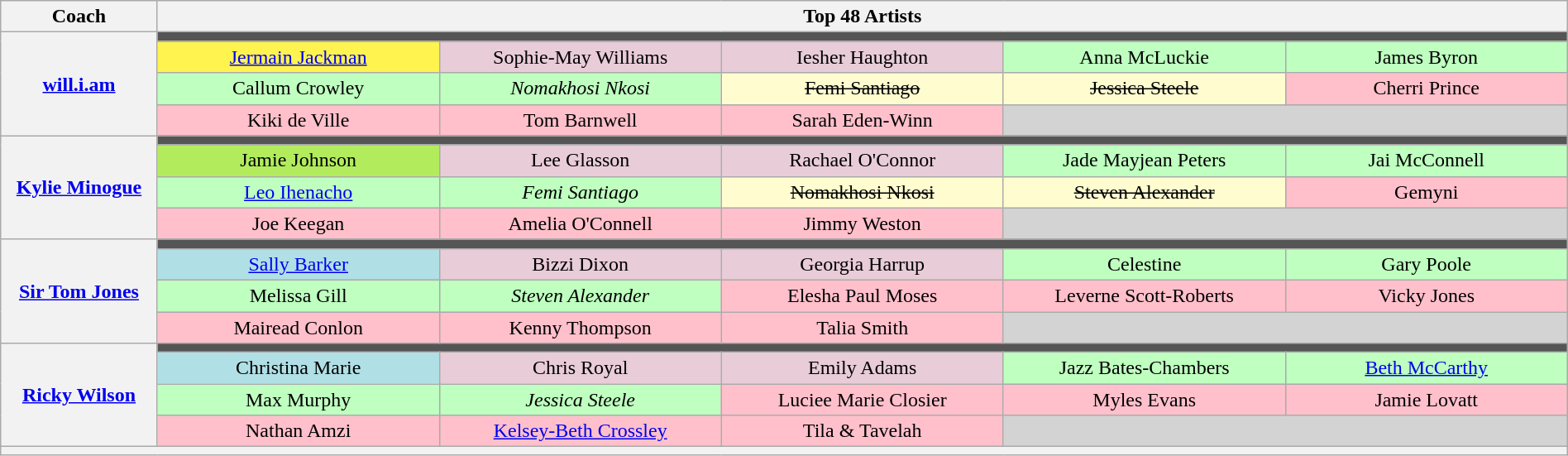<table class="wikitable" style="text-align:center; width:100%;">
<tr>
<th style="width:10%;">Coach</th>
<th style="width:90%;" colspan="5">Top 48 Artists</th>
</tr>
<tr>
<th rowspan="4"><a href='#'>will.i.am</a></th>
<td colspan="5" style="background:#555;"></td>
</tr>
<tr>
<td style="width:18%; background:#FFF44F;"><a href='#'>Jermain Jackman</a></td>
<td style="width:18%; background:#E8CCD7;">Sophie-May Williams</td>
<td style="width:18%; background:#E8CCD7;">Iesher Haughton</td>
<td style="width:18%; background:#bfffc0;">Anna McLuckie</td>
<td style="width:18%; background:#bfffc0;">James Byron</td>
</tr>
<tr>
<td style="background:#BFFFC0;">Callum Crowley</td>
<td style="background:#BFFFC0;"><em>Nomakhosi Nkosi</em></td>
<td style="background:#FFFDD0;"><s>Femi Santiago</s></td>
<td style="background:#FFFDD0;"><s>Jessica Steele</s></td>
<td style="background:pink;">Cherri Prince</td>
</tr>
<tr>
<td style="background:pink;">Kiki de Ville</td>
<td style="width:18%; background:pink;">Tom Barnwell</td>
<td style="width:18%; background:pink;">Sarah Eden-Winn</td>
<td colspan="2" style="background:lightgrey;"></td>
</tr>
<tr>
<th rowspan="4"><a href='#'>Kylie Minogue</a></th>
<td colspan="5" style="background:#555;"></td>
</tr>
<tr>
<td style="background:#B2EC5D;">Jamie Johnson</td>
<td style="background:#E8CCD7;">Lee Glasson</td>
<td style="background:#E8CCD7;">Rachael O'Connor</td>
<td style="background:#BFFFC0;">Jade Mayjean Peters</td>
<td style="background:#BFFFC0;">Jai McConnell</td>
</tr>
<tr>
<td style="background:#BFFFC0;"><a href='#'>Leo Ihenacho</a></td>
<td style="background:#BFFFC0;"><em>Femi Santiago</em></td>
<td style="background:#FFFDD0;"><s>Nomakhosi Nkosi</s></td>
<td style="background:#FFFDD0;"><s>Steven Alexander</s></td>
<td style="background:pink;">Gemyni</td>
</tr>
<tr>
<td style="background:pink;">Joe Keegan</td>
<td style="background:pink;">Amelia O'Connell</td>
<td style="background:pink;">Jimmy Weston</td>
<td colspan="2" style="background:lightgrey;"></td>
</tr>
<tr>
<th rowspan="4"><a href='#'>Sir Tom Jones</a></th>
<td colspan="5" style="background:#555;"></td>
</tr>
<tr>
<td style="background:#B0E0E6;"><a href='#'>Sally Barker</a></td>
<td style="background:#E8CCD7;">Bizzi Dixon</td>
<td style="background:#E8CCD7;">Georgia Harrup</td>
<td style="background:#BFFFC0;">Celestine</td>
<td style="background:#BFFFC0;">Gary Poole</td>
</tr>
<tr>
<td style="background:#BFFFC0;">Melissa Gill</td>
<td style="background:#BFFFC0;"><em>Steven Alexander</em></td>
<td style="background:pink;">Elesha Paul Moses</td>
<td style="background:pink;">Leverne Scott-Roberts</td>
<td style="background:pink;">Vicky Jones</td>
</tr>
<tr>
<td style="background:pink;">Mairead Conlon</td>
<td style="background:pink;">Kenny Thompson</td>
<td style="background:pink;">Talia Smith</td>
<td colspan="2" style="background:lightgrey;"></td>
</tr>
<tr>
<th rowspan="4"><a href='#'>Ricky Wilson</a></th>
<td colspan="5" style="background:#555;"></td>
</tr>
<tr>
<td style="background:#B0E0E6;">Christina Marie</td>
<td style="background:#E8CCD7;">Chris Royal</td>
<td style="background:#E8CCD7;">Emily Adams</td>
<td style="background:#BFFFC0;">Jazz Bates-Chambers</td>
<td style="background:#BFFFC0;"><a href='#'>Beth McCarthy</a></td>
</tr>
<tr>
<td style="background:#BFFFC0;">Max Murphy</td>
<td style="background:#BFFFC0;"><em>Jessica Steele</em></td>
<td style="background:pink;">Luciee Marie Closier</td>
<td style="background:pink;">Myles Evans</td>
<td style="background:pink;">Jamie Lovatt</td>
</tr>
<tr>
<td style="background:pink;">Nathan Amzi</td>
<td style="background:pink;"><a href='#'>Kelsey-Beth Crossley</a></td>
<td style="background:pink;">Tila & Tavelah</td>
<td colspan="2" style="background:lightgrey;"></td>
</tr>
<tr>
<th style="font-size:90%; line-height:12px;" colspan="6"><small></small></th>
</tr>
</table>
